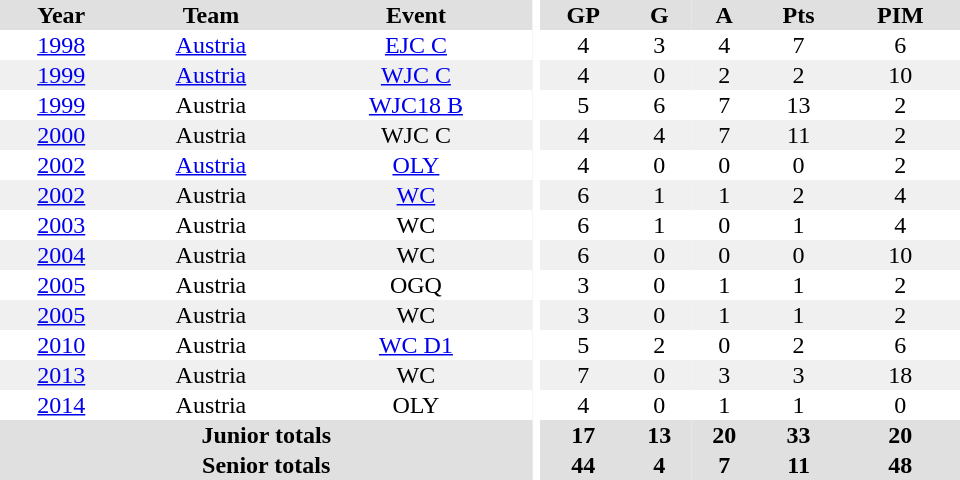<table border="0" cellpadding="1" cellspacing="0" ID="Table3" style="text-align:center; width:40em">
<tr bgcolor="#e0e0e0">
<th>Year</th>
<th>Team</th>
<th>Event</th>
<th rowspan="102" bgcolor="#ffffff"></th>
<th>GP</th>
<th>G</th>
<th>A</th>
<th>Pts</th>
<th>PIM</th>
</tr>
<tr>
<td><a href='#'>1998</a></td>
<td><a href='#'>Austria</a></td>
<td><a href='#'>EJC C</a></td>
<td>4</td>
<td>3</td>
<td>4</td>
<td>7</td>
<td>6</td>
</tr>
<tr bgcolor="#f0f0f0">
<td><a href='#'>1999</a></td>
<td><a href='#'>Austria</a></td>
<td><a href='#'>WJC C</a></td>
<td>4</td>
<td>0</td>
<td>2</td>
<td>2</td>
<td>10</td>
</tr>
<tr>
<td><a href='#'>1999</a></td>
<td>Austria</td>
<td><a href='#'>WJC18 B</a></td>
<td>5</td>
<td>6</td>
<td>7</td>
<td>13</td>
<td>2</td>
</tr>
<tr bgcolor="#f0f0f0">
<td><a href='#'>2000</a></td>
<td>Austria</td>
<td>WJC C</td>
<td>4</td>
<td>4</td>
<td>7</td>
<td>11</td>
<td>2</td>
</tr>
<tr>
<td><a href='#'>2002</a></td>
<td><a href='#'>Austria</a></td>
<td><a href='#'>OLY</a></td>
<td>4</td>
<td>0</td>
<td>0</td>
<td>0</td>
<td>2</td>
</tr>
<tr bgcolor="#f0f0f0">
<td><a href='#'>2002</a></td>
<td>Austria</td>
<td><a href='#'>WC</a></td>
<td>6</td>
<td>1</td>
<td>1</td>
<td>2</td>
<td>4</td>
</tr>
<tr>
<td><a href='#'>2003</a></td>
<td>Austria</td>
<td>WC</td>
<td>6</td>
<td>1</td>
<td>0</td>
<td>1</td>
<td>4</td>
</tr>
<tr bgcolor="#f0f0f0">
<td><a href='#'>2004</a></td>
<td>Austria</td>
<td>WC</td>
<td>6</td>
<td>0</td>
<td>0</td>
<td>0</td>
<td>10</td>
</tr>
<tr>
<td><a href='#'>2005</a></td>
<td>Austria</td>
<td>OGQ</td>
<td>3</td>
<td>0</td>
<td>1</td>
<td>1</td>
<td>2</td>
</tr>
<tr bgcolor="#f0f0f0">
<td><a href='#'>2005</a></td>
<td>Austria</td>
<td>WC</td>
<td>3</td>
<td>0</td>
<td>1</td>
<td>1</td>
<td>2</td>
</tr>
<tr>
<td><a href='#'>2010</a></td>
<td>Austria</td>
<td><a href='#'>WC D1</a></td>
<td>5</td>
<td>2</td>
<td>0</td>
<td>2</td>
<td>6</td>
</tr>
<tr bgcolor="#f0f0f0">
<td><a href='#'>2013</a></td>
<td>Austria</td>
<td>WC</td>
<td>7</td>
<td>0</td>
<td>3</td>
<td>3</td>
<td>18</td>
</tr>
<tr>
<td><a href='#'>2014</a></td>
<td>Austria</td>
<td>OLY</td>
<td>4</td>
<td>0</td>
<td>1</td>
<td>1</td>
<td>0</td>
</tr>
<tr bgcolor="#e0e0e0">
<th colspan="3">Junior totals</th>
<th>17</th>
<th>13</th>
<th>20</th>
<th>33</th>
<th>20</th>
</tr>
<tr bgcolor="#e0e0e0">
<th colspan="3">Senior totals</th>
<th>44</th>
<th>4</th>
<th>7</th>
<th>11</th>
<th>48</th>
</tr>
</table>
